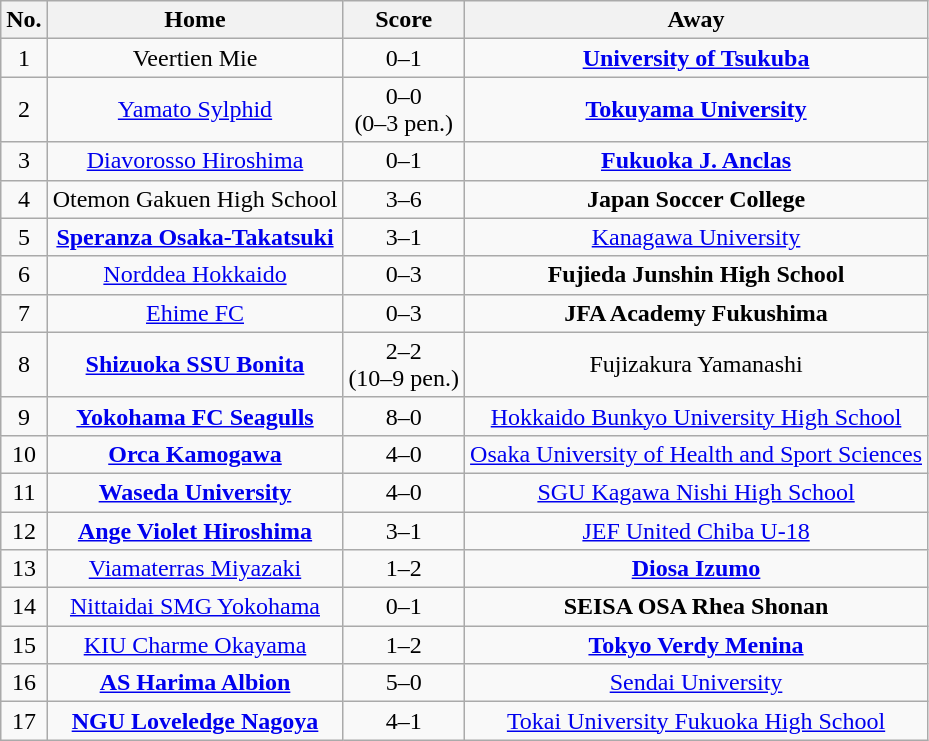<table class="wikitable" style="text-align: center">
<tr>
<th>No.</th>
<th>Home</th>
<th>Score</th>
<th>Away</th>
</tr>
<tr>
<td>1</td>
<td>Veertien Mie</td>
<td>0–1</td>
<td><strong><a href='#'>University of Tsukuba</a></strong></td>
</tr>
<tr>
<td>2</td>
<td><a href='#'>Yamato Sylphid</a></td>
<td>0–0<br>(0–3 pen.)</td>
<td><strong><a href='#'>Tokuyama University</a></strong></td>
</tr>
<tr>
<td>3</td>
<td><a href='#'>Diavorosso Hiroshima</a></td>
<td>0–1</td>
<td><strong><a href='#'>Fukuoka J. Anclas</a></strong></td>
</tr>
<tr>
<td>4</td>
<td>Otemon Gakuen High School</td>
<td>3–6</td>
<td><strong>Japan Soccer College</strong></td>
</tr>
<tr>
<td>5</td>
<td><strong><a href='#'>Speranza Osaka-Takatsuki</a></strong></td>
<td>3–1</td>
<td><a href='#'>Kanagawa University</a></td>
</tr>
<tr>
<td>6</td>
<td><a href='#'>Norddea Hokkaido</a></td>
<td>0–3</td>
<td><strong>Fujieda Junshin High School</strong></td>
</tr>
<tr>
<td>7</td>
<td><a href='#'>Ehime FC</a></td>
<td>0–3</td>
<td><strong>JFA Academy Fukushima</strong></td>
</tr>
<tr>
<td>8</td>
<td><strong><a href='#'>Shizuoka SSU Bonita</a></strong></td>
<td>2–2<br>(10–9 pen.)</td>
<td>Fujizakura Yamanashi</td>
</tr>
<tr>
<td>9</td>
<td><strong><a href='#'>Yokohama FC Seagulls</a></strong></td>
<td>8–0</td>
<td><a href='#'>Hokkaido Bunkyo University High School</a></td>
</tr>
<tr>
<td>10</td>
<td><strong><a href='#'>Orca Kamogawa</a></strong></td>
<td>4–0</td>
<td><a href='#'>Osaka University of Health and Sport Sciences</a></td>
</tr>
<tr>
<td>11</td>
<td><strong><a href='#'>Waseda University</a></strong></td>
<td>4–0</td>
<td><a href='#'>SGU Kagawa Nishi High School</a></td>
</tr>
<tr>
<td>12</td>
<td><strong><a href='#'>Ange Violet Hiroshima</a></strong></td>
<td>3–1</td>
<td><a href='#'>JEF United Chiba U-18</a></td>
</tr>
<tr>
<td>13</td>
<td><a href='#'>Viamaterras Miyazaki</a></td>
<td>1–2</td>
<td><strong><a href='#'>Diosa Izumo</a></strong></td>
</tr>
<tr>
<td>14</td>
<td><a href='#'>Nittaidai SMG Yokohama</a></td>
<td>0–1</td>
<td><strong>SEISA OSA Rhea Shonan</strong></td>
</tr>
<tr>
<td>15</td>
<td><a href='#'>KIU Charme Okayama</a></td>
<td>1–2</td>
<td><strong><a href='#'>Tokyo Verdy Menina</a></strong></td>
</tr>
<tr>
<td>16</td>
<td><strong><a href='#'>AS Harima Albion</a></strong></td>
<td>5–0</td>
<td><a href='#'>Sendai University</a></td>
</tr>
<tr>
<td>17</td>
<td><strong><a href='#'>NGU Loveledge Nagoya</a></strong></td>
<td>4–1</td>
<td><a href='#'>Tokai University Fukuoka High School</a></td>
</tr>
</table>
